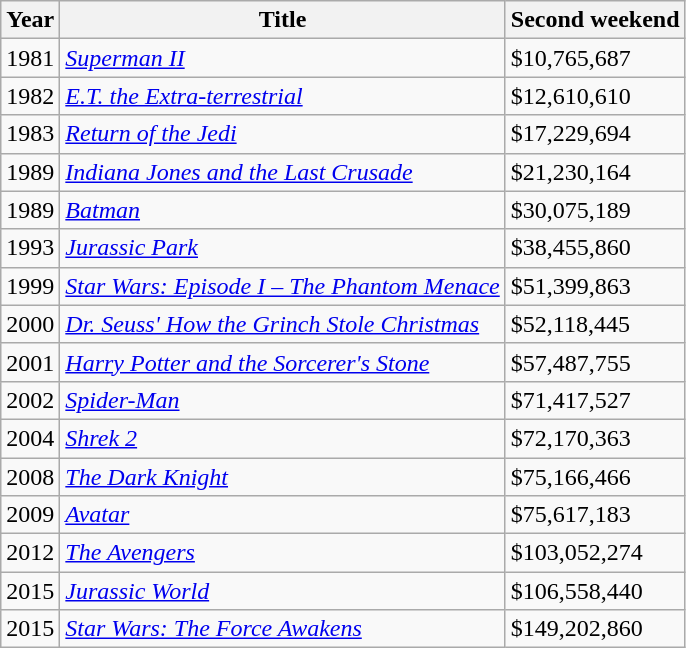<table class="wikitable sortable">
<tr>
<th>Year</th>
<th>Title</th>
<th>Second weekend</th>
</tr>
<tr>
<td>1981</td>
<td><em><a href='#'>Superman II</a></em></td>
<td>$10,765,687</td>
</tr>
<tr>
<td>1982</td>
<td><em><a href='#'>E.T. the Extra-terrestrial</a></em></td>
<td>$12,610,610</td>
</tr>
<tr>
<td>1983</td>
<td><em><a href='#'>Return of the Jedi</a></em></td>
<td>$17,229,694</td>
</tr>
<tr>
<td>1989</td>
<td><em><a href='#'>Indiana Jones and the Last Crusade</a></em></td>
<td>$21,230,164</td>
</tr>
<tr>
<td>1989</td>
<td><em><a href='#'>Batman</a></em></td>
<td>$30,075,189</td>
</tr>
<tr>
<td>1993</td>
<td><em><a href='#'>Jurassic Park</a></em></td>
<td>$38,455,860</td>
</tr>
<tr>
<td>1999</td>
<td><em><a href='#'>Star Wars: Episode I – The Phantom Menace</a></em></td>
<td>$51,399,863</td>
</tr>
<tr>
<td>2000</td>
<td><em><a href='#'>Dr. Seuss' How the Grinch Stole Christmas</a></em></td>
<td>$52,118,445</td>
</tr>
<tr>
<td>2001</td>
<td><em><a href='#'>Harry Potter and the Sorcerer's Stone</a></em></td>
<td>$57,487,755</td>
</tr>
<tr>
<td>2002</td>
<td><em><a href='#'>Spider-Man</a></em></td>
<td>$71,417,527</td>
</tr>
<tr>
<td>2004</td>
<td><em><a href='#'>Shrek 2</a></em></td>
<td>$72,170,363</td>
</tr>
<tr>
<td>2008</td>
<td><em><a href='#'>The Dark Knight</a></em></td>
<td>$75,166,466</td>
</tr>
<tr>
<td>2009</td>
<td><em><a href='#'>Avatar</a></em></td>
<td>$75,617,183</td>
</tr>
<tr>
<td>2012</td>
<td><em><a href='#'>The Avengers</a></em></td>
<td>$103,052,274</td>
</tr>
<tr>
<td>2015</td>
<td><em><a href='#'>Jurassic World</a></em></td>
<td>$106,558,440</td>
</tr>
<tr>
<td>2015</td>
<td><em><a href='#'>Star Wars: The Force Awakens</a></em></td>
<td>$149,202,860</td>
</tr>
</table>
